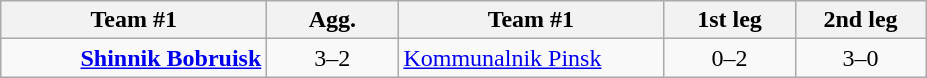<table class="wikitable">
<tr>
<th width="170">Team #1</th>
<th width="80">Agg.</th>
<th width="170">Team #1</th>
<th width="80">1st leg</th>
<th width="80">2nd leg</th>
</tr>
<tr>
<td style="text-align:right"><strong><a href='#'>Shinnik Bobruisk</a></strong></td>
<td style="text-align:center">3–2</td>
<td><a href='#'>Kommunalnik Pinsk</a></td>
<td style="text-align:center">0–2</td>
<td style="text-align:center">3–0</td>
</tr>
</table>
